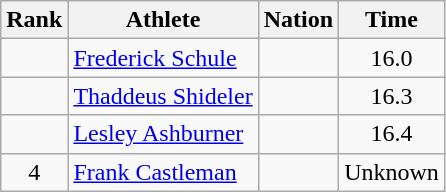<table class="wikitable sortable" style="text-align:center">
<tr>
<th>Rank</th>
<th>Athlete</th>
<th>Nation</th>
<th>Time</th>
</tr>
<tr>
<td></td>
<td align=left><a href='#'>Frederick Schule</a></td>
<td align=left></td>
<td>16.0</td>
</tr>
<tr>
<td></td>
<td align=left><a href='#'>Thaddeus Shideler</a></td>
<td align=left></td>
<td>16.3</td>
</tr>
<tr>
<td></td>
<td align=left><a href='#'>Lesley Ashburner</a></td>
<td align=left></td>
<td>16.4</td>
</tr>
<tr>
<td>4</td>
<td align=left><a href='#'>Frank Castleman</a></td>
<td align=left></td>
<td data-sort-value=88.8>Unknown</td>
</tr>
</table>
